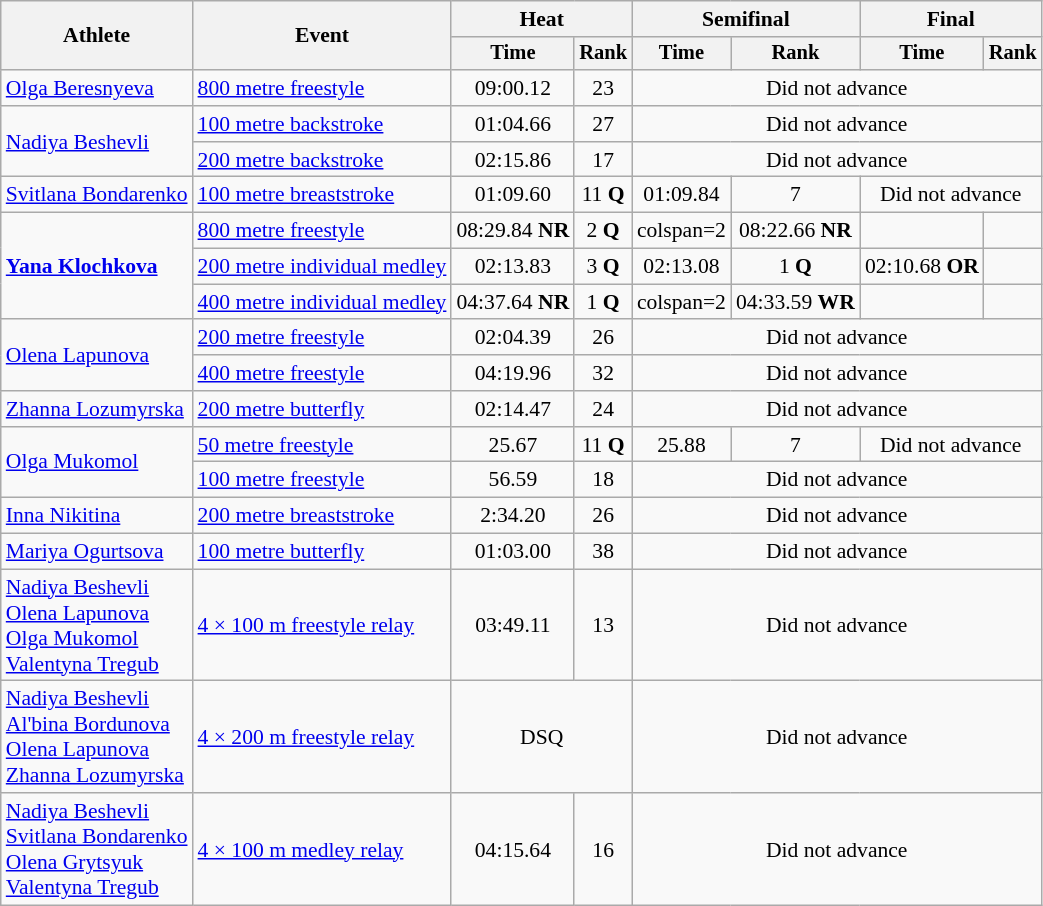<table class=wikitable style="font-size:90%">
<tr>
<th rowspan="2">Athlete</th>
<th rowspan="2">Event</th>
<th colspan="2">Heat</th>
<th colspan="2">Semifinal</th>
<th colspan="2">Final</th>
</tr>
<tr style="font-size:95%">
<th>Time</th>
<th>Rank</th>
<th>Time</th>
<th>Rank</th>
<th>Time</th>
<th>Rank</th>
</tr>
<tr align=center>
<td align=left><a href='#'>Olga Beresnyeva</a></td>
<td align=left><a href='#'>800 metre freestyle</a></td>
<td>09:00.12</td>
<td>23</td>
<td colspan=4>Did not advance</td>
</tr>
<tr align=center>
<td align=left rowspan=2><a href='#'>Nadiya Beshevli</a></td>
<td align=left><a href='#'>100 metre backstroke</a></td>
<td>01:04.66</td>
<td>27</td>
<td colspan=4>Did not advance</td>
</tr>
<tr align=center>
<td align=left><a href='#'>200 metre backstroke</a></td>
<td>02:15.86</td>
<td>17</td>
<td colspan=4>Did not advance</td>
</tr>
<tr align=center>
<td align=left><a href='#'>Svitlana Bondarenko</a></td>
<td align=left><a href='#'>100 metre breaststroke</a></td>
<td>01:09.60</td>
<td>11 <strong>Q</strong></td>
<td>01:09.84</td>
<td>7</td>
<td colspan=2>Did not advance</td>
</tr>
<tr align=center>
<td align=left rowspan=3><strong><a href='#'>Yana Klochkova</a></strong></td>
<td align=left><a href='#'>800 metre freestyle</a></td>
<td>08:29.84 <strong>NR</strong></td>
<td>2 <strong>Q</strong></td>
<td>colspan=2 </td>
<td>08:22.66 <strong>NR</strong></td>
<td></td>
</tr>
<tr align=center>
<td align=left><a href='#'>200 metre individual medley</a></td>
<td>02:13.83</td>
<td>3 <strong>Q</strong></td>
<td>02:13.08</td>
<td>1 <strong>Q</strong></td>
<td>02:10.68 <strong>OR</strong></td>
<td></td>
</tr>
<tr align=center>
<td align=left><a href='#'>400 metre individual medley</a></td>
<td>04:37.64 <strong>NR</strong></td>
<td>1 <strong>Q</strong></td>
<td>colspan=2 </td>
<td>04:33.59 <strong>WR</strong></td>
<td></td>
</tr>
<tr align=center>
<td align=left rowspan=2><a href='#'>Olena Lapunova</a></td>
<td align=left><a href='#'>200 metre freestyle</a></td>
<td>02:04.39</td>
<td>26</td>
<td colspan=4>Did not advance</td>
</tr>
<tr align=center>
<td align=left><a href='#'>400 metre freestyle</a></td>
<td>04:19.96</td>
<td>32</td>
<td colspan=4>Did not advance</td>
</tr>
<tr align=center>
<td align=left><a href='#'>Zhanna Lozumyrska</a></td>
<td align=left><a href='#'>200 metre butterfly</a></td>
<td>02:14.47</td>
<td>24</td>
<td colspan=4>Did not advance</td>
</tr>
<tr align=center>
<td align=left rowspan=2><a href='#'>Olga Mukomol</a></td>
<td align=left><a href='#'>50 metre freestyle</a></td>
<td>25.67</td>
<td>11 <strong>Q</strong></td>
<td>25.88</td>
<td>7</td>
<td colspan=2>Did not advance</td>
</tr>
<tr align=center>
<td align=left><a href='#'>100 metre freestyle</a></td>
<td>56.59</td>
<td>18</td>
<td colspan=4>Did not advance</td>
</tr>
<tr align=center>
<td align=left><a href='#'>Inna Nikitina</a></td>
<td align=left><a href='#'>200 metre breaststroke</a></td>
<td>2:34.20</td>
<td>26</td>
<td colspan=4>Did not advance</td>
</tr>
<tr align=center>
<td align=left><a href='#'>Mariya Ogurtsova</a></td>
<td align=left><a href='#'>100 metre butterfly</a></td>
<td>01:03.00</td>
<td>38</td>
<td colspan=4>Did not advance</td>
</tr>
<tr align=center>
<td align=left><a href='#'>Nadiya Beshevli</a><br><a href='#'>Olena Lapunova</a><br><a href='#'>Olga Mukomol</a><br><a href='#'>Valentyna Tregub</a></td>
<td align=left><a href='#'>4 × 100 m freestyle relay</a></td>
<td>03:49.11</td>
<td>13</td>
<td colspan=4>Did not advance</td>
</tr>
<tr align=center>
<td align=left><a href='#'>Nadiya Beshevli</a><br><a href='#'>Al'bina Bordunova</a><br><a href='#'>Olena Lapunova</a><br><a href='#'>Zhanna Lozumyrska</a></td>
<td align=left><a href='#'>4 × 200 m freestyle relay</a></td>
<td colspan=2>DSQ</td>
<td colspan=4>Did not advance</td>
</tr>
<tr align=center>
<td align=left><a href='#'>Nadiya Beshevli</a><br><a href='#'>Svitlana Bondarenko</a><br><a href='#'>Olena Grytsyuk</a><br><a href='#'>Valentyna Tregub</a></td>
<td align=left><a href='#'>4 × 100 m medley relay</a></td>
<td>04:15.64</td>
<td>16</td>
<td colspan=4>Did not advance</td>
</tr>
</table>
